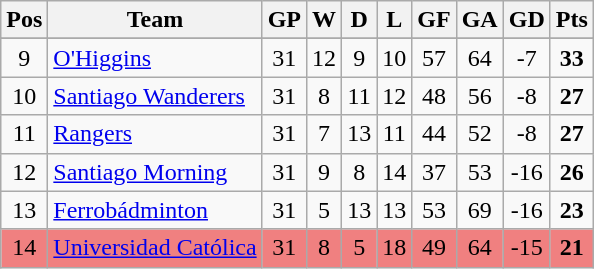<table class="wikitable sortable">
<tr>
<th>Pos</th>
<th>Team</th>
<th>GP</th>
<th>W</th>
<th>D</th>
<th>L</th>
<th>GF</th>
<th>GA</th>
<th>GD</th>
<th>Pts</th>
</tr>
<tr align=center>
</tr>
<tr align=center>
<td>9</td>
<td align=left><a href='#'>O'Higgins</a></td>
<td>31</td>
<td>12</td>
<td>9</td>
<td>10</td>
<td>57</td>
<td>64</td>
<td>-7</td>
<td><strong>33</strong></td>
</tr>
<tr align=center>
<td>10</td>
<td align=left><a href='#'>Santiago Wanderers</a></td>
<td>31</td>
<td>8</td>
<td>11</td>
<td>12</td>
<td>48</td>
<td>56</td>
<td>-8</td>
<td><strong>27</strong></td>
</tr>
<tr align=center>
<td>11</td>
<td align=left><a href='#'>Rangers</a></td>
<td>31</td>
<td>7</td>
<td>13</td>
<td>11</td>
<td>44</td>
<td>52</td>
<td>-8</td>
<td><strong>27</strong></td>
</tr>
<tr align=center>
<td>12</td>
<td align=left><a href='#'>Santiago Morning</a></td>
<td>31</td>
<td>9</td>
<td>8</td>
<td>14</td>
<td>37</td>
<td>53</td>
<td>-16</td>
<td><strong>26</strong></td>
</tr>
<tr align=center>
<td>13</td>
<td align=left><a href='#'>Ferrobádminton</a></td>
<td>31</td>
<td>5</td>
<td>13</td>
<td>13</td>
<td>53</td>
<td>69</td>
<td>-16</td>
<td><strong>23</strong></td>
</tr>
<tr align=center style="background:#F08080;">
<td>14</td>
<td align=left><a href='#'>Universidad Católica</a></td>
<td>31</td>
<td>8</td>
<td>5</td>
<td>18</td>
<td>49</td>
<td>64</td>
<td>-15</td>
<td><strong>21</strong></td>
</tr>
</table>
